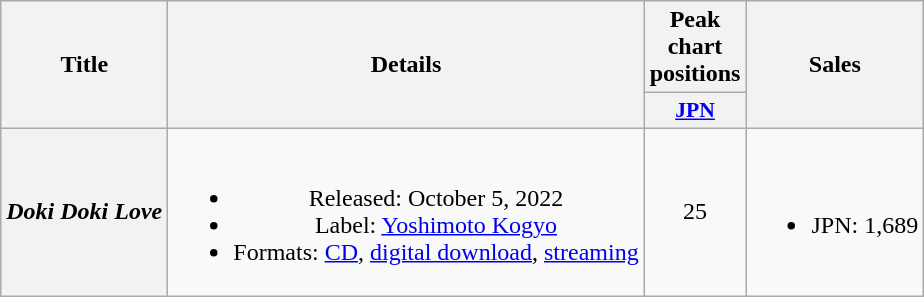<table class="wikitable plainrowheaders" style="text-align:center">
<tr>
<th scope="col" rowspan="2">Title</th>
<th scope="col" rowspan="2">Details</th>
<th scope="col" colspan="1">Peak chart positions</th>
<th scope="col" rowspan="2">Sales</th>
</tr>
<tr>
<th scope="col" style="width:3em;font-size:90%"><a href='#'>JPN</a><br></th>
</tr>
<tr>
<th scope="row"><em>Doki Doki Love</em></th>
<td><br><ul><li>Released: October 5, 2022</li><li>Label: <a href='#'>Yoshimoto Kogyo</a></li><li>Formats: <a href='#'>CD</a>, <a href='#'>digital download</a>, <a href='#'>streaming</a></li></ul></td>
<td>25</td>
<td><br><ul><li>JPN: 1,689</li></ul></td>
</tr>
</table>
